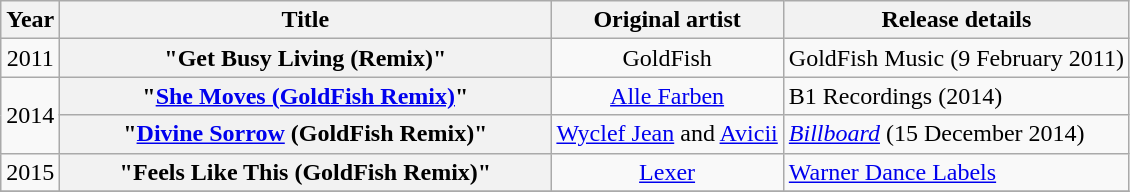<table class="wikitable plainrowheaders" style="text-align:center;">
<tr>
<th scope="col">Year</th>
<th scope="col" style="width:20em;">Title</th>
<th scope="col">Original artist</th>
<th scope="col">Release details</th>
</tr>
<tr>
<td>2011</td>
<th scope="row">"Get Busy Living (Remix)"</th>
<td>GoldFish</td>
<td align=left>GoldFish Music (9 February 2011)</td>
</tr>
<tr>
<td rowspan="2">2014</td>
<th scope="row">"<a href='#'>She Moves (GoldFish Remix)</a>"</th>
<td><a href='#'>Alle Farben</a></td>
<td align=left>B1 Recordings (2014)</td>
</tr>
<tr>
<th scope="row">"<a href='#'>Divine Sorrow</a> (GoldFish Remix)"</th>
<td><a href='#'>Wyclef Jean</a> and <a href='#'>Avicii</a></td>
<td align=left><em><a href='#'>Billboard</a></em> (15 December 2014)</td>
</tr>
<tr>
<td>2015</td>
<th scope="row">"Feels Like This (GoldFish Remix)"</th>
<td><a href='#'>Lexer</a></td>
<td align=left><a href='#'>Warner Dance Labels</a></td>
</tr>
<tr>
</tr>
</table>
